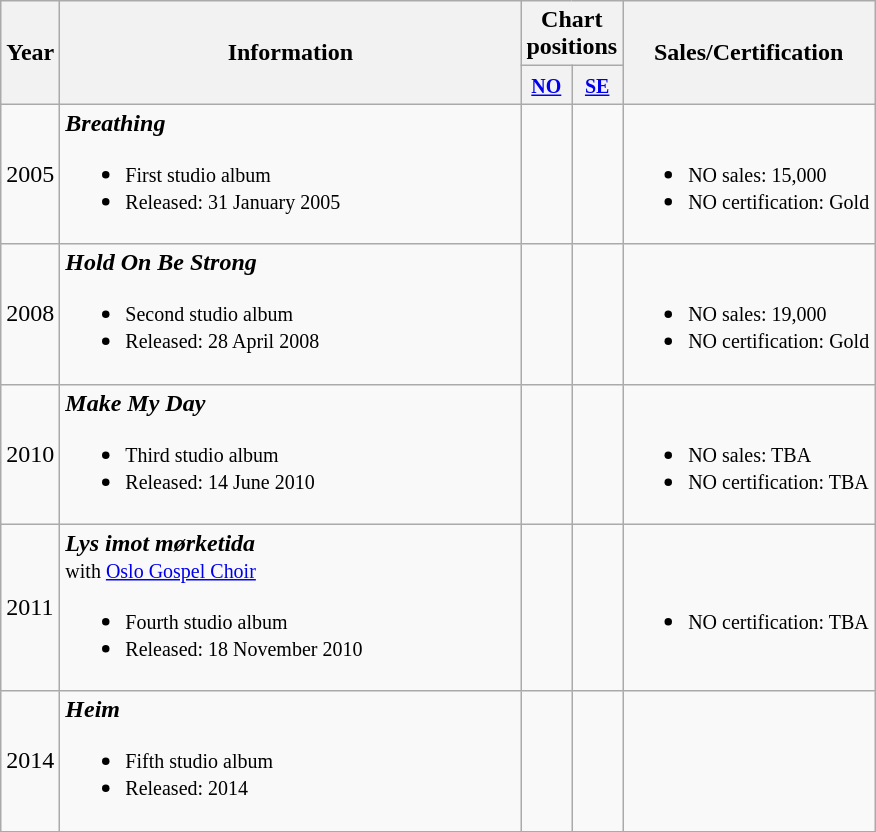<table class="wikitable">
<tr>
<th align="center" rowspan="2">Year</th>
<th align="center" rowspan="2" width="100">Information</th>
<th align="center" colspan="2">Chart positions</th>
<th align="center" rowspan="2">Sales/Certification</th>
</tr>
<tr>
<th width="25"><small><a href='#'>NO</a></small></th>
<th width="25"><small><a href='#'>SE</a></small></th>
</tr>
<tr>
<td>2005</td>
<td><strong><em>Breathing</em></strong><br><ul><li><small>First studio album</small></li><li><small>Released: 31 January 2005</small></li></ul></td>
<td></td>
<td></td>
<td align="left"><br><ul><li><small>NO sales: 15,000 </small></li><li><small>NO certification: Gold </small></li></ul></td>
</tr>
<tr>
<td>2008</td>
<td width=300 align="left"><strong><em>Hold On Be Strong</em></strong><br><ul><li><small>Second studio album</small></li><li><small>Released: 28 April 2008</small></li></ul></td>
<td></td>
<td></td>
<td align="left"><br><ul><li><small>NO sales: 19,000 </small></li><li><small>NO certification: Gold </small></li></ul></td>
</tr>
<tr>
<td>2010</td>
<td width=300 align="left"><strong><em>Make My Day</em></strong><br><ul><li><small>Third studio album</small></li><li><small>Released: 14 June 2010</small></li></ul></td>
<td></td>
<td></td>
<td align="left"><br><ul><li><small>NO sales: TBA </small></li><li><small>NO certification: TBA</small></li></ul></td>
</tr>
<tr>
<td>2011</td>
<td width=300 align="left"><strong><em>Lys imot mørketida</em></strong><br><small>with <a href='#'>Oslo Gospel Choir</a></small><br><ul><li><small>Fourth studio album</small></li><li><small>Released: 18 November 2010</small></li></ul></td>
<td></td>
<td></td>
<td align="left"><br><ul><li><small>NO certification: TBA</small></li></ul></td>
</tr>
<tr>
<td>2014</td>
<td width=300 align="left"><strong><em>Heim</em></strong><br><ul><li><small>Fifth studio album</small></li><li><small>Released: 2014</small></li></ul></td>
<td></td>
<td></td>
<td align="left"></td>
</tr>
</table>
